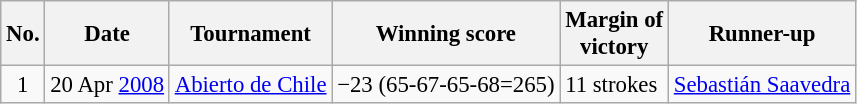<table class="wikitable" style="font-size:95%;">
<tr>
<th>No.</th>
<th>Date</th>
<th>Tournament</th>
<th>Winning score</th>
<th>Margin of<br>victory</th>
<th>Runner-up</th>
</tr>
<tr>
<td align=center>1</td>
<td align=right>20 Apr <a href='#'>2008</a></td>
<td><a href='#'>Abierto de Chile</a></td>
<td>−23 (65-67-65-68=265)</td>
<td>11 strokes</td>
<td> <a href='#'>Sebastián Saavedra</a></td>
</tr>
</table>
